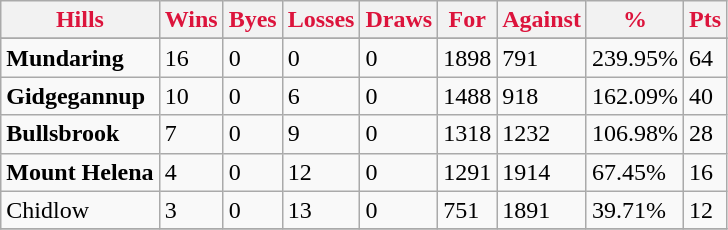<table class="wikitable">
<tr>
<th style="color:crimson">Hills</th>
<th style="color:crimson">Wins</th>
<th style="color:crimson">Byes</th>
<th style="color:crimson">Losses</th>
<th style="color:crimson">Draws</th>
<th style="color:crimson">For</th>
<th style="color:crimson">Against</th>
<th style="color:crimson">%</th>
<th style="color:crimson">Pts</th>
</tr>
<tr>
</tr>
<tr>
</tr>
<tr>
<td><strong>	Mundaring	</strong></td>
<td>16</td>
<td>0</td>
<td>0</td>
<td>0</td>
<td>1898</td>
<td>791</td>
<td>239.95%</td>
<td>64</td>
</tr>
<tr>
<td><strong>	Gidgegannup	</strong></td>
<td>10</td>
<td>0</td>
<td>6</td>
<td>0</td>
<td>1488</td>
<td>918</td>
<td>162.09%</td>
<td>40</td>
</tr>
<tr>
<td><strong>	Bullsbrook	</strong></td>
<td>7</td>
<td>0</td>
<td>9</td>
<td>0</td>
<td>1318</td>
<td>1232</td>
<td>106.98%</td>
<td>28</td>
</tr>
<tr>
<td><strong>	Mount Helena	</strong></td>
<td>4</td>
<td>0</td>
<td>12</td>
<td>0</td>
<td>1291</td>
<td>1914</td>
<td>67.45%</td>
<td>16</td>
</tr>
<tr>
<td>Chidlow</td>
<td>3</td>
<td>0</td>
<td>13</td>
<td>0</td>
<td>751</td>
<td>1891</td>
<td>39.71%</td>
<td>12</td>
</tr>
<tr>
</tr>
</table>
